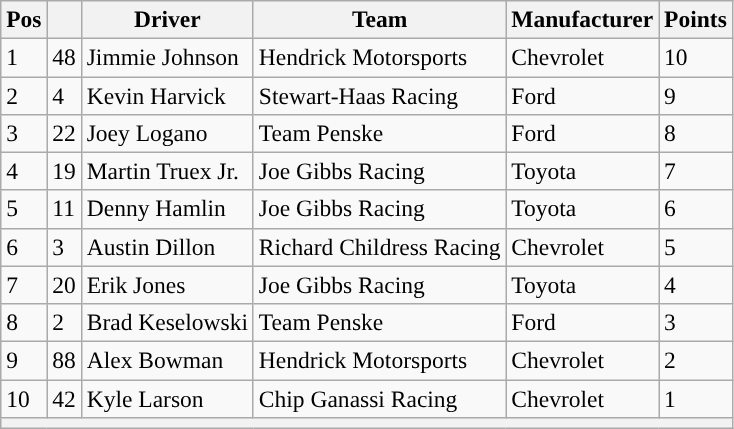<table class="wikitable" style="font-size:98%">
<tr>
<th>Pos</th>
<th></th>
<th>Driver</th>
<th>Team</th>
<th>Manufacturer</th>
<th>Points</th>
</tr>
<tr>
<td>1</td>
<td>48</td>
<td>Jimmie Johnson</td>
<td>Hendrick Motorsports</td>
<td>Chevrolet</td>
<td>10</td>
</tr>
<tr>
<td>2</td>
<td>4</td>
<td>Kevin Harvick</td>
<td>Stewart-Haas Racing</td>
<td>Ford</td>
<td>9</td>
</tr>
<tr>
<td>3</td>
<td>22</td>
<td>Joey Logano</td>
<td>Team Penske</td>
<td>Ford</td>
<td>8</td>
</tr>
<tr>
<td>4</td>
<td>19</td>
<td>Martin Truex Jr.</td>
<td>Joe Gibbs Racing</td>
<td>Toyota</td>
<td>7</td>
</tr>
<tr>
<td>5</td>
<td>11</td>
<td>Denny Hamlin</td>
<td>Joe Gibbs Racing</td>
<td>Toyota</td>
<td>6</td>
</tr>
<tr>
<td>6</td>
<td>3</td>
<td>Austin Dillon</td>
<td>Richard Childress Racing</td>
<td>Chevrolet</td>
<td>5</td>
</tr>
<tr>
<td>7</td>
<td>20</td>
<td>Erik Jones</td>
<td>Joe Gibbs Racing</td>
<td>Toyota</td>
<td>4</td>
</tr>
<tr>
<td>8</td>
<td>2</td>
<td>Brad Keselowski</td>
<td>Team Penske</td>
<td>Ford</td>
<td>3</td>
</tr>
<tr>
<td>9</td>
<td>88</td>
<td>Alex Bowman</td>
<td>Hendrick Motorsports</td>
<td>Chevrolet</td>
<td>2</td>
</tr>
<tr>
<td>10</td>
<td>42</td>
<td>Kyle Larson</td>
<td>Chip Ganassi Racing</td>
<td>Chevrolet</td>
<td>1</td>
</tr>
<tr>
<th colspan="6"></th>
</tr>
</table>
